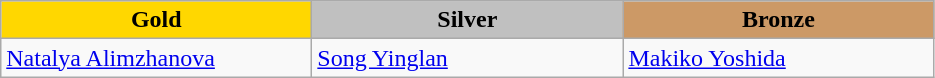<table class="wikitable" style="text-align:left">
<tr align="center">
<td width=200 bgcolor=gold><strong>Gold</strong></td>
<td width=200 bgcolor=silver><strong>Silver</strong></td>
<td width=200 bgcolor=CC9966><strong>Bronze</strong></td>
</tr>
<tr>
<td><a href='#'>Natalya Alimzhanova</a><br><em></em></td>
<td><a href='#'>Song Yinglan</a><br><em></em></td>
<td><a href='#'>Makiko Yoshida</a><br><em></em></td>
</tr>
</table>
